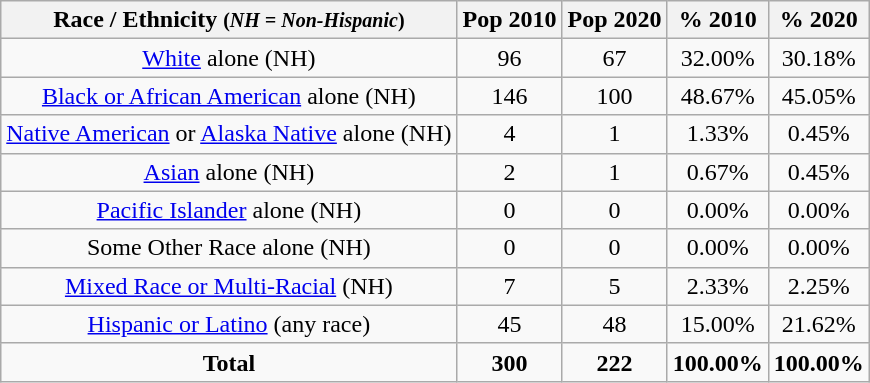<table class="wikitable" style="text-align:center;">
<tr>
<th>Race / Ethnicity <small>(<em>NH = Non-Hispanic</em>)</small></th>
<th>Pop 2010</th>
<th>Pop 2020</th>
<th>% 2010</th>
<th>% 2020</th>
</tr>
<tr>
<td><a href='#'>White</a> alone (NH)</td>
<td>96</td>
<td>67</td>
<td>32.00%</td>
<td>30.18%</td>
</tr>
<tr>
<td><a href='#'>Black or African American</a> alone (NH)</td>
<td>146</td>
<td>100</td>
<td>48.67%</td>
<td>45.05%</td>
</tr>
<tr>
<td><a href='#'>Native American</a> or <a href='#'>Alaska Native</a> alone (NH)</td>
<td>4</td>
<td>1</td>
<td>1.33%</td>
<td>0.45%</td>
</tr>
<tr>
<td><a href='#'>Asian</a> alone (NH)</td>
<td>2</td>
<td>1</td>
<td>0.67%</td>
<td>0.45%</td>
</tr>
<tr>
<td><a href='#'>Pacific Islander</a> alone (NH)</td>
<td>0</td>
<td>0</td>
<td>0.00%</td>
<td>0.00%</td>
</tr>
<tr>
<td>Some Other Race alone (NH)</td>
<td>0</td>
<td>0</td>
<td>0.00%</td>
<td>0.00%</td>
</tr>
<tr>
<td><a href='#'>Mixed Race or Multi-Racial</a> (NH)</td>
<td>7</td>
<td>5</td>
<td>2.33%</td>
<td>2.25%</td>
</tr>
<tr>
<td><a href='#'>Hispanic or Latino</a> (any race)</td>
<td>45</td>
<td>48</td>
<td>15.00%</td>
<td>21.62%</td>
</tr>
<tr>
<td><strong>Total</strong></td>
<td><strong>300</strong></td>
<td><strong>222</strong></td>
<td><strong>100.00%</strong></td>
<td><strong>100.00%</strong></td>
</tr>
</table>
